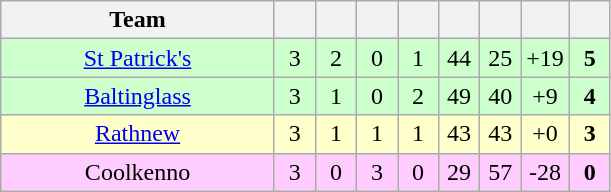<table class="wikitable" style="text-align:center">
<tr>
<th style="width:175px;">Team</th>
<th width="20"></th>
<th width="20"></th>
<th width="20"></th>
<th width="20"></th>
<th width="20"></th>
<th width="20"></th>
<th width="20"></th>
<th width="20"></th>
</tr>
<tr style="background:#cfc;">
<td><a href='#'>St Patrick's</a></td>
<td>3</td>
<td>2</td>
<td>0</td>
<td>1</td>
<td>44</td>
<td>25</td>
<td>+19</td>
<td><strong>5</strong></td>
</tr>
<tr style="background:#cfc;">
<td><a href='#'>Baltinglass</a></td>
<td>3</td>
<td>1</td>
<td>0</td>
<td>2</td>
<td>49</td>
<td>40</td>
<td>+9</td>
<td><strong>4</strong></td>
</tr>
<tr style="background:#ffffcc;">
<td><a href='#'>Rathnew</a></td>
<td>3</td>
<td>1</td>
<td>1</td>
<td>1</td>
<td>43</td>
<td>43</td>
<td>+0</td>
<td><strong>3</strong></td>
</tr>
<tr style="background:#fcf;">
<td>Coolkenno</td>
<td>3</td>
<td>0</td>
<td>3</td>
<td>0</td>
<td>29</td>
<td>57</td>
<td>-28</td>
<td><strong>0</strong></td>
</tr>
</table>
